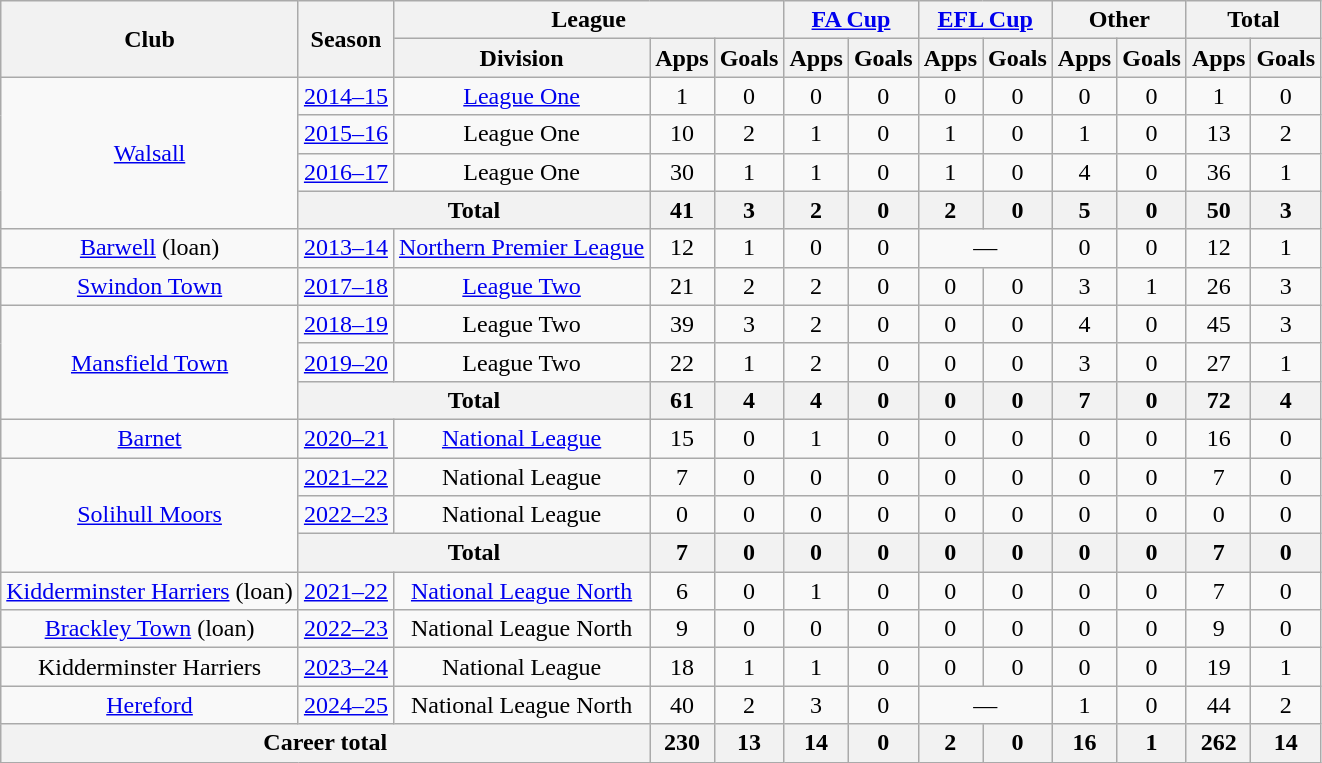<table class="wikitable" style="text-align: center;">
<tr>
<th rowspan="2">Club</th>
<th rowspan="2">Season</th>
<th colspan="3">League</th>
<th colspan="2"><a href='#'>FA Cup</a></th>
<th colspan="2"><a href='#'>EFL Cup</a></th>
<th colspan="2">Other</th>
<th colspan="2">Total</th>
</tr>
<tr>
<th>Division</th>
<th>Apps</th>
<th>Goals</th>
<th>Apps</th>
<th>Goals</th>
<th>Apps</th>
<th>Goals</th>
<th>Apps</th>
<th>Goals</th>
<th>Apps</th>
<th>Goals</th>
</tr>
<tr>
<td rowspan="4"><a href='#'>Walsall</a></td>
<td><a href='#'>2014–15</a></td>
<td><a href='#'>League One</a></td>
<td>1</td>
<td>0</td>
<td>0</td>
<td>0</td>
<td>0</td>
<td>0</td>
<td>0</td>
<td>0</td>
<td>1</td>
<td>0</td>
</tr>
<tr>
<td><a href='#'>2015–16</a></td>
<td>League One</td>
<td>10</td>
<td>2</td>
<td>1</td>
<td>0</td>
<td>1</td>
<td>0</td>
<td>1</td>
<td>0</td>
<td>13</td>
<td>2</td>
</tr>
<tr>
<td><a href='#'>2016–17</a></td>
<td>League One</td>
<td>30</td>
<td>1</td>
<td>1</td>
<td>0</td>
<td>1</td>
<td>0</td>
<td>4</td>
<td>0</td>
<td>36</td>
<td>1</td>
</tr>
<tr>
<th colspan="2">Total</th>
<th>41</th>
<th>3</th>
<th>2</th>
<th>0</th>
<th>2</th>
<th>0</th>
<th>5</th>
<th>0</th>
<th>50</th>
<th>3</th>
</tr>
<tr>
<td rowspan="1"><a href='#'>Barwell</a> (loan)</td>
<td><a href='#'>2013–14</a></td>
<td><a href='#'>Northern Premier League</a></td>
<td>12</td>
<td>1</td>
<td>0</td>
<td>0</td>
<td colspan="2">—</td>
<td>0</td>
<td>0</td>
<td>12</td>
<td>1</td>
</tr>
<tr>
<td rowspan="1"><a href='#'>Swindon Town</a></td>
<td><a href='#'>2017–18</a></td>
<td><a href='#'>League Two</a></td>
<td>21</td>
<td>2</td>
<td>2</td>
<td>0</td>
<td>0</td>
<td>0</td>
<td>3</td>
<td>1</td>
<td>26</td>
<td>3</td>
</tr>
<tr>
<td rowspan="3"><a href='#'>Mansfield Town</a></td>
<td><a href='#'>2018–19</a></td>
<td>League Two</td>
<td>39</td>
<td>3</td>
<td>2</td>
<td>0</td>
<td>0</td>
<td>0</td>
<td>4</td>
<td>0</td>
<td>45</td>
<td>3</td>
</tr>
<tr>
<td><a href='#'>2019–20</a></td>
<td>League Two</td>
<td>22</td>
<td>1</td>
<td>2</td>
<td>0</td>
<td>0</td>
<td>0</td>
<td>3</td>
<td>0</td>
<td>27</td>
<td>1</td>
</tr>
<tr>
<th colspan="2">Total</th>
<th>61</th>
<th>4</th>
<th>4</th>
<th>0</th>
<th>0</th>
<th>0</th>
<th>7</th>
<th>0</th>
<th>72</th>
<th>4</th>
</tr>
<tr>
<td rowspan="1"><a href='#'>Barnet</a></td>
<td><a href='#'>2020–21</a></td>
<td><a href='#'>National League</a></td>
<td>15</td>
<td>0</td>
<td>1</td>
<td>0</td>
<td>0</td>
<td>0</td>
<td>0</td>
<td>0</td>
<td>16</td>
<td>0</td>
</tr>
<tr>
<td rowspan="3"><a href='#'>Solihull Moors</a></td>
<td><a href='#'>2021–22</a></td>
<td>National League</td>
<td>7</td>
<td>0</td>
<td>0</td>
<td>0</td>
<td>0</td>
<td>0</td>
<td>0</td>
<td>0</td>
<td>7</td>
<td>0</td>
</tr>
<tr>
<td><a href='#'>2022–23</a></td>
<td>National League</td>
<td>0</td>
<td>0</td>
<td>0</td>
<td>0</td>
<td>0</td>
<td>0</td>
<td>0</td>
<td>0</td>
<td>0</td>
<td>0</td>
</tr>
<tr>
<th colspan="2">Total</th>
<th>7</th>
<th>0</th>
<th>0</th>
<th>0</th>
<th>0</th>
<th>0</th>
<th>0</th>
<th>0</th>
<th>7</th>
<th>0</th>
</tr>
<tr>
<td rowspan="1"><a href='#'>Kidderminster Harriers</a> (loan)</td>
<td><a href='#'>2021–22</a></td>
<td><a href='#'>National League North</a></td>
<td>6</td>
<td>0</td>
<td>1</td>
<td>0</td>
<td>0</td>
<td>0</td>
<td>0</td>
<td>0</td>
<td>7</td>
<td>0</td>
</tr>
<tr>
<td rowspan="1"><a href='#'>Brackley Town</a> (loan)</td>
<td><a href='#'>2022–23</a></td>
<td>National League North</td>
<td>9</td>
<td>0</td>
<td>0</td>
<td>0</td>
<td>0</td>
<td>0</td>
<td>0</td>
<td>0</td>
<td>9</td>
<td>0</td>
</tr>
<tr>
<td rowspan="1">Kidderminster Harriers</td>
<td><a href='#'>2023–24</a></td>
<td>National League</td>
<td>18</td>
<td>1</td>
<td>1</td>
<td>0</td>
<td>0</td>
<td>0</td>
<td>0</td>
<td>0</td>
<td>19</td>
<td>1</td>
</tr>
<tr>
<td><a href='#'>Hereford</a></td>
<td><a href='#'>2024–25</a></td>
<td>National League North</td>
<td>40</td>
<td>2</td>
<td>3</td>
<td>0</td>
<td colspan="2">—</td>
<td>1</td>
<td>0</td>
<td>44</td>
<td>2</td>
</tr>
<tr>
<th colspan="3">Career total</th>
<th>230</th>
<th>13</th>
<th>14</th>
<th>0</th>
<th>2</th>
<th>0</th>
<th>16</th>
<th>1</th>
<th>262</th>
<th>14</th>
</tr>
</table>
